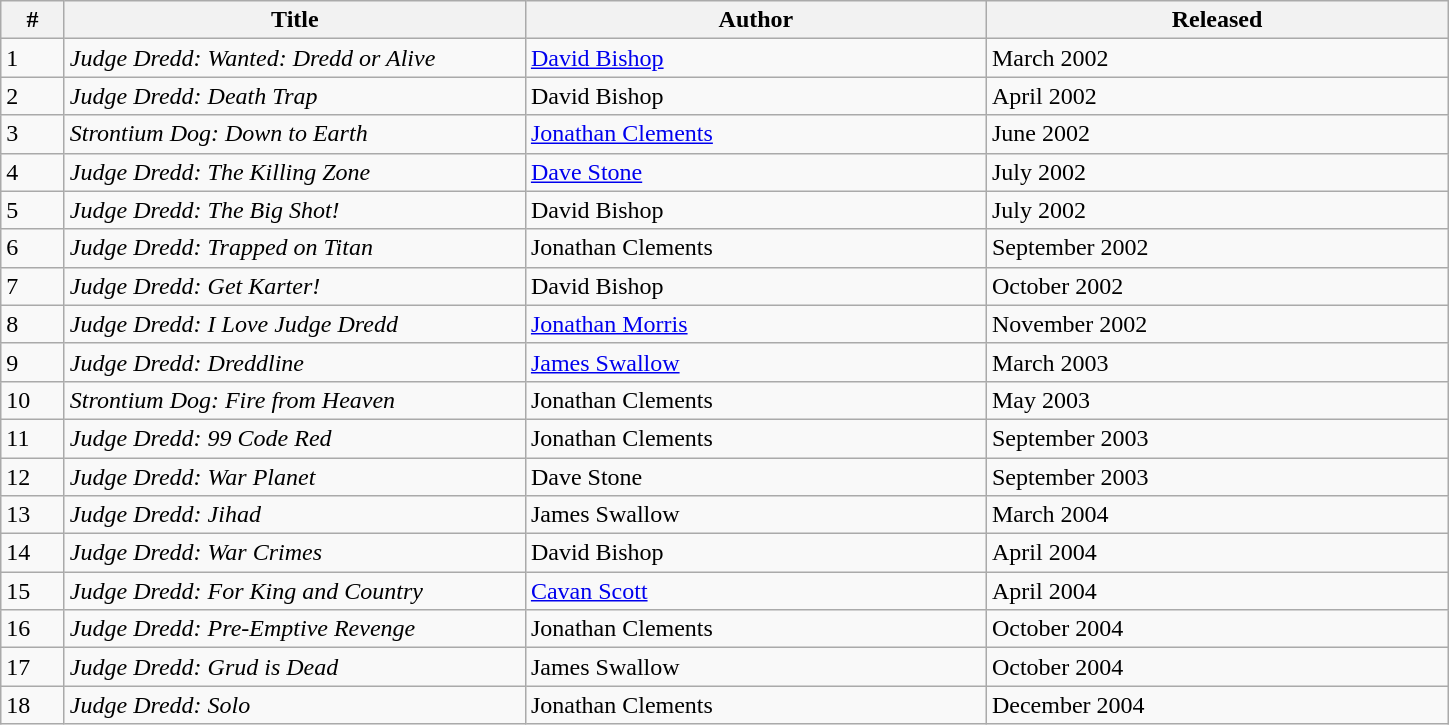<table class="wikitable">
<tr>
<th width="35"><strong>#</strong></th>
<th width="300"><strong>Title</strong></th>
<th width="300"><strong>Author</strong></th>
<th width="300"><strong>Released</strong></th>
</tr>
<tr>
<td>1</td>
<td><em>Judge Dredd: Wanted: Dredd or Alive</em></td>
<td><a href='#'>David Bishop</a></td>
<td>March 2002</td>
</tr>
<tr>
<td>2</td>
<td><em>Judge Dredd: Death Trap</em></td>
<td>David Bishop</td>
<td>April 2002</td>
</tr>
<tr>
<td>3</td>
<td><em>Strontium Dog: Down to Earth</em></td>
<td><a href='#'>Jonathan Clements</a></td>
<td>June 2002</td>
</tr>
<tr>
<td>4</td>
<td><em>Judge Dredd: The Killing Zone</em></td>
<td><a href='#'>Dave Stone</a></td>
<td>July 2002</td>
</tr>
<tr>
<td>5</td>
<td><em>Judge Dredd: The Big Shot!</em></td>
<td>David Bishop</td>
<td>July 2002</td>
</tr>
<tr>
<td>6</td>
<td><em>Judge Dredd: Trapped on Titan</em></td>
<td>Jonathan Clements</td>
<td>September 2002</td>
</tr>
<tr>
<td>7</td>
<td><em>Judge Dredd: Get Karter!</em></td>
<td>David Bishop</td>
<td>October 2002</td>
</tr>
<tr>
<td>8</td>
<td><em>Judge Dredd: I Love Judge Dredd</em></td>
<td><a href='#'>Jonathan Morris</a></td>
<td>November 2002</td>
</tr>
<tr>
<td>9</td>
<td><em>Judge Dredd: Dreddline</em></td>
<td><a href='#'>James Swallow</a></td>
<td>March 2003</td>
</tr>
<tr>
<td>10</td>
<td><em>Strontium Dog: Fire from Heaven</em></td>
<td>Jonathan Clements</td>
<td>May 2003</td>
</tr>
<tr>
<td>11</td>
<td><em>Judge Dredd: 99 Code Red</em></td>
<td>Jonathan Clements</td>
<td>September 2003</td>
</tr>
<tr>
<td>12</td>
<td><em>Judge Dredd: War Planet</em></td>
<td>Dave Stone</td>
<td>September 2003</td>
</tr>
<tr>
<td>13</td>
<td><em>Judge Dredd: Jihad</em></td>
<td>James Swallow</td>
<td>March 2004</td>
</tr>
<tr>
<td>14</td>
<td><em>Judge Dredd: War Crimes</em></td>
<td>David Bishop</td>
<td>April 2004</td>
</tr>
<tr>
<td>15</td>
<td><em>Judge Dredd: For King and Country</em></td>
<td><a href='#'>Cavan Scott</a></td>
<td>April 2004</td>
</tr>
<tr>
<td>16</td>
<td><em>Judge Dredd: Pre-Emptive Revenge</em></td>
<td>Jonathan Clements</td>
<td>October 2004</td>
</tr>
<tr>
<td>17</td>
<td><em>Judge Dredd: Grud is Dead</em></td>
<td>James Swallow</td>
<td>October 2004</td>
</tr>
<tr>
<td>18</td>
<td><em>Judge Dredd: Solo</em></td>
<td>Jonathan Clements</td>
<td>December 2004</td>
</tr>
</table>
